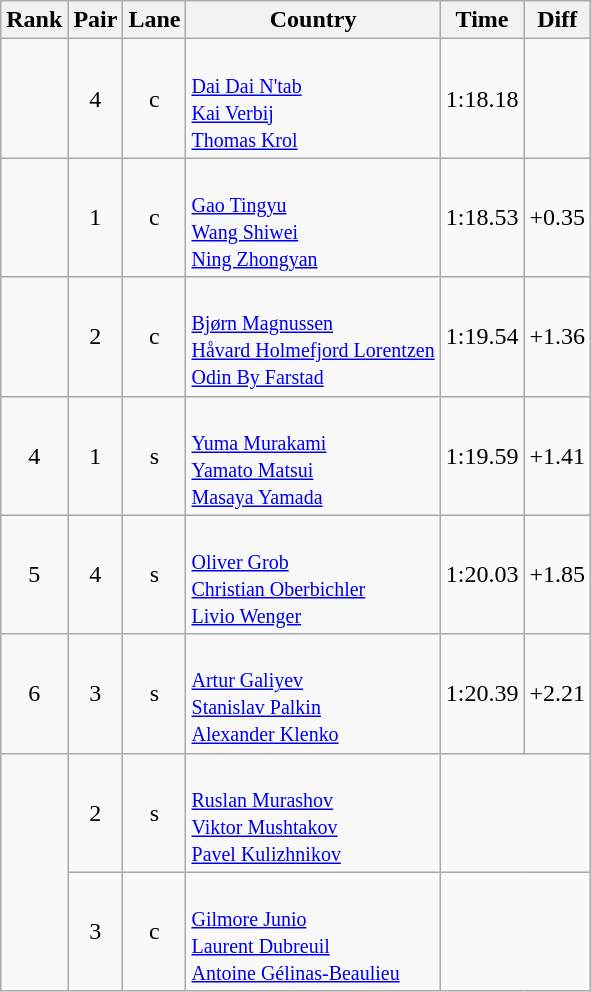<table class="wikitable sortable" style="text-align:center">
<tr>
<th>Rank</th>
<th>Pair</th>
<th>Lane</th>
<th>Country</th>
<th>Time</th>
<th>Diff</th>
</tr>
<tr>
<td></td>
<td>4</td>
<td>c</td>
<td align=left><br><small><a href='#'>Dai Dai N'tab</a><br><a href='#'>Kai Verbij</a><br><a href='#'>Thomas Krol</a></small></td>
<td>1:18.18</td>
<td></td>
</tr>
<tr>
<td></td>
<td>1</td>
<td>c</td>
<td align=left><br><small><a href='#'>Gao Tingyu</a><br><a href='#'>Wang Shiwei</a><br><a href='#'>Ning Zhongyan</a></small></td>
<td>1:18.53</td>
<td>+0.35</td>
</tr>
<tr>
<td></td>
<td>2</td>
<td>c</td>
<td align=left><br><small><a href='#'>Bjørn Magnussen</a><br><a href='#'>Håvard Holmefjord Lorentzen</a><br><a href='#'>Odin By Farstad</a></small></td>
<td>1:19.54</td>
<td>+1.36</td>
</tr>
<tr>
<td>4</td>
<td>1</td>
<td>s</td>
<td align=left><br><small><a href='#'>Yuma Murakami</a><br><a href='#'>Yamato Matsui</a><br><a href='#'>Masaya Yamada</a></small></td>
<td>1:19.59</td>
<td>+1.41</td>
</tr>
<tr>
<td>5</td>
<td>4</td>
<td>s</td>
<td align=left><br><small><a href='#'>Oliver Grob</a><br><a href='#'>Christian Oberbichler</a><br><a href='#'>Livio Wenger</a></small></td>
<td>1:20.03</td>
<td>+1.85</td>
</tr>
<tr>
<td>6</td>
<td>3</td>
<td>s</td>
<td align=left><br><small><a href='#'>Artur Galiyev</a><br><a href='#'>Stanislav Palkin</a><br><a href='#'>Alexander Klenko</a></small></td>
<td>1:20.39</td>
<td>+2.21</td>
</tr>
<tr>
<td rowspan=2></td>
<td>2</td>
<td>s</td>
<td align=left><br><small><a href='#'>Ruslan Murashov</a><br><a href='#'>Viktor Mushtakov</a><br><a href='#'>Pavel Kulizhnikov</a></small></td>
<td colspan=2></td>
</tr>
<tr>
<td>3</td>
<td>c</td>
<td align=left><br><small><a href='#'>Gilmore Junio</a><br><a href='#'>Laurent Dubreuil</a><br><a href='#'>Antoine Gélinas-Beaulieu</a></small></td>
<td colspan=2></td>
</tr>
</table>
